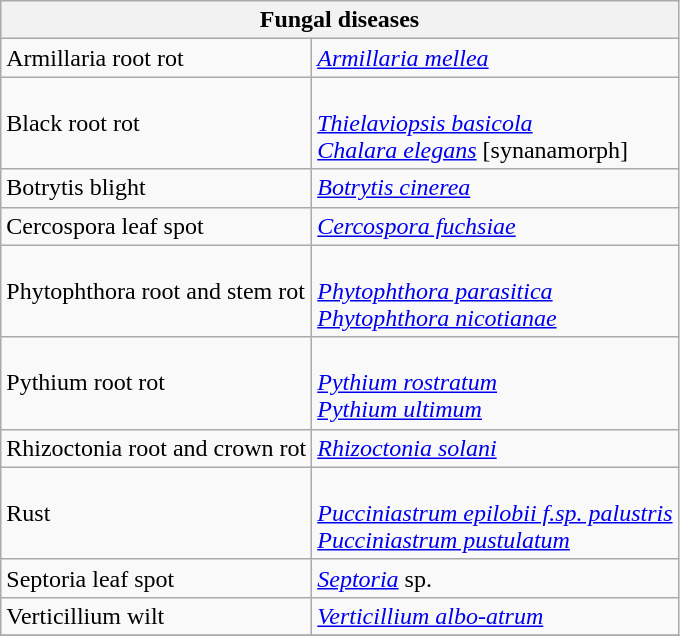<table class="wikitable" style="clear">
<tr>
<th colspan=2><strong>Fungal diseases</strong><br></th>
</tr>
<tr>
<td>Armillaria root rot</td>
<td><em><a href='#'>Armillaria mellea</a></em></td>
</tr>
<tr>
<td>Black root rot</td>
<td><br><em><a href='#'>Thielaviopsis basicola</a></em><br>
<em><a href='#'>Chalara elegans</a></em> [synanamorph]</td>
</tr>
<tr>
<td>Botrytis blight</td>
<td><em><a href='#'>Botrytis cinerea</a></em></td>
</tr>
<tr>
<td>Cercospora leaf spot</td>
<td><em><a href='#'>Cercospora fuchsiae</a></em></td>
</tr>
<tr>
<td>Phytophthora root and stem rot</td>
<td><br><em><a href='#'>Phytophthora parasitica</a></em> <br>
 <em><a href='#'>Phytophthora nicotianae</a></em></td>
</tr>
<tr>
<td>Pythium root rot</td>
<td><br><em><a href='#'>Pythium rostratum</a></em><br>
<em><a href='#'>Pythium ultimum</a></em></td>
</tr>
<tr>
<td>Rhizoctonia root and crown rot</td>
<td><em><a href='#'>Rhizoctonia solani</a></em></td>
</tr>
<tr>
<td>Rust</td>
<td><br><em><a href='#'>Pucciniastrum epilobii f.sp. palustris</a></em><br>
<em><a href='#'>Pucciniastrum pustulatum</a></em></td>
</tr>
<tr>
<td>Septoria leaf spot</td>
<td><em><a href='#'>Septoria</a></em> sp.</td>
</tr>
<tr>
<td>Verticillium wilt</td>
<td><em><a href='#'>Verticillium albo-atrum</a></em></td>
</tr>
<tr>
</tr>
</table>
